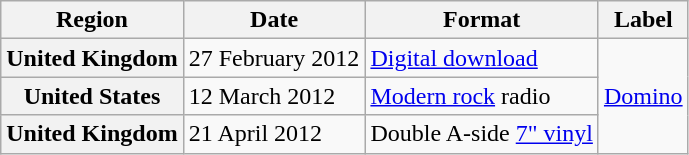<table class="wikitable plainrowheaders">
<tr>
<th>Region</th>
<th>Date</th>
<th>Format</th>
<th>Label</th>
</tr>
<tr>
<th scope="row">United Kingdom</th>
<td>27 February 2012</td>
<td><a href='#'>Digital download</a></td>
<td rowspan="3"><a href='#'>Domino</a></td>
</tr>
<tr>
<th scope="row">United States</th>
<td>12 March 2012</td>
<td><a href='#'>Modern rock</a> radio</td>
</tr>
<tr>
<th scope="row">United Kingdom</th>
<td>21 April 2012</td>
<td>Double A-side <a href='#'>7" vinyl</a></td>
</tr>
</table>
